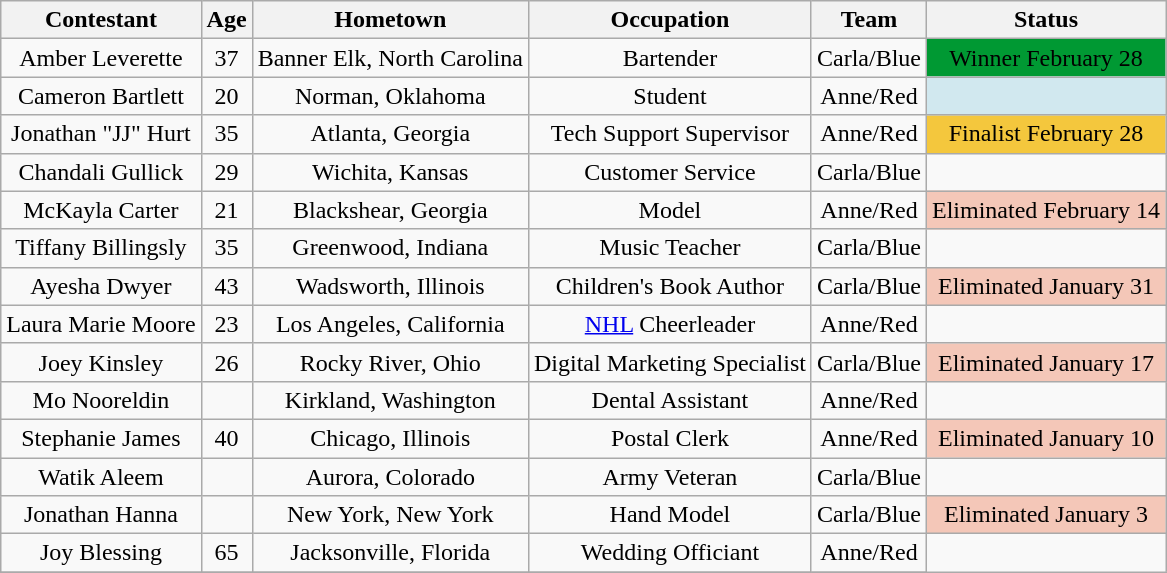<table class="wikitable"  style="text-align:center; border-collapse:collapse;">
<tr>
<th>Contestant</th>
<th>Age</th>
<th>Hometown</th>
<th>Occupation</th>
<th>Team</th>
<th>Status</th>
</tr>
<tr>
<td>Amber Leverette</td>
<td>37</td>
<td>Banner Elk, North Carolina</td>
<td>Bartender</td>
<td>Carla/Blue</td>
<td style="background:#093; text-align:center;"><span>Winner February 28</span></td>
</tr>
<tr>
<td>Cameron Bartlett</td>
<td>20</td>
<td>Norman, Oklahoma</td>
<td>Student</td>
<td>Anne/Red</td>
<td style="background:#d1e8ef; text-align:center;"></td>
</tr>
<tr>
<td>Jonathan "JJ" Hurt</td>
<td>35</td>
<td>Atlanta, Georgia</td>
<td>Tech Support Supervisor</td>
<td>Anne/Red</td>
<td rowspan=1 style="background:#f4c73d; text-align:center;" rowspan=2>Finalist February 28</td>
</tr>
<tr>
<td>Chandali Gullick</td>
<td>29</td>
<td>Wichita, Kansas</td>
<td>Customer Service</td>
<td>Carla/Blue</td>
</tr>
<tr>
<td>McKayla Carter</td>
<td>21</td>
<td>Blackshear, Georgia</td>
<td>Model</td>
<td>Anne/Red</td>
<td rowspan=1 style="background:#f4c7b8; text-align:center;" rowspan=2>Eliminated February 14</td>
</tr>
<tr>
<td>Tiffany Billingsly</td>
<td>35</td>
<td>Greenwood, Indiana</td>
<td>Music Teacher</td>
<td>Carla/Blue</td>
</tr>
<tr>
<td>Ayesha Dwyer</td>
<td>43</td>
<td>Wadsworth, Illinois</td>
<td>Children's Book Author</td>
<td>Carla/Blue</td>
<td rowspan=1 style="background:#f4c7b8; text-align:center;" rowspan=2>Eliminated January 31</td>
</tr>
<tr>
<td>Laura Marie Moore</td>
<td>23</td>
<td>Los Angeles, California</td>
<td><a href='#'>NHL</a> Cheerleader</td>
<td>Anne/Red</td>
</tr>
<tr>
<td>Joey Kinsley</td>
<td>26</td>
<td>Rocky River, Ohio</td>
<td>Digital Marketing Specialist</td>
<td>Carla/Blue</td>
<td rowspan=1 style="background:#f4c7b8; text-align:center;" rowspan=2>Eliminated January 17</td>
</tr>
<tr>
<td>Mo Nooreldin</td>
<td></td>
<td>Kirkland, Washington</td>
<td>Dental Assistant</td>
<td>Anne/Red</td>
</tr>
<tr>
<td>Stephanie James</td>
<td>40</td>
<td>Chicago, Illinois</td>
<td>Postal Clerk</td>
<td>Anne/Red</td>
<td rowspan=1 style="background:#f4c7b8; text-align:center;" rowspan=2>Eliminated January 10</td>
</tr>
<tr>
<td>Watik Aleem</td>
<td></td>
<td>Aurora, Colorado</td>
<td>Army Veteran</td>
<td>Carla/Blue</td>
</tr>
<tr>
<td>Jonathan Hanna</td>
<td></td>
<td>New York, New York</td>
<td>Hand Model</td>
<td>Carla/Blue</td>
<td rowspan=1 style="background:#f4c7b8; text-align:center;" rowspan=2>Eliminated January 3</td>
</tr>
<tr>
<td>Joy Blessing</td>
<td>65</td>
<td>Jacksonville, Florida</td>
<td>Wedding Officiant</td>
<td>Anne/Red</td>
</tr>
<tr>
</tr>
</table>
